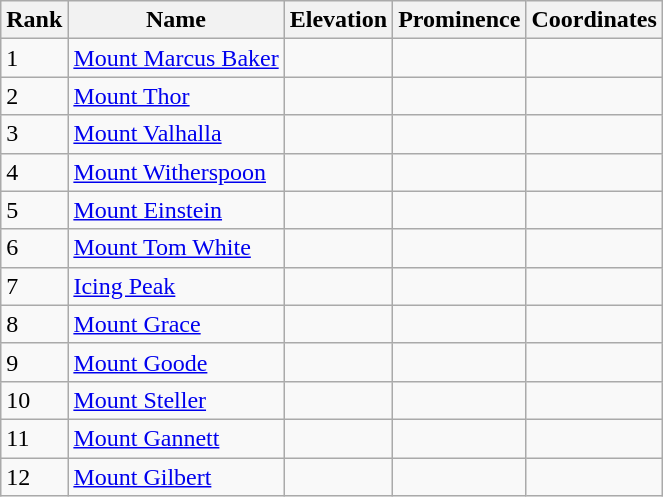<table class="wikitable sortable">
<tr>
<th>Rank</th>
<th>Name</th>
<th>Elevation</th>
<th>Prominence</th>
<th>Coordinates</th>
</tr>
<tr>
<td>1</td>
<td><a href='#'>Mount Marcus Baker</a></td>
<td></td>
<td></td>
<td></td>
</tr>
<tr>
<td>2</td>
<td><a href='#'>Mount Thor</a></td>
<td></td>
<td></td>
<td></td>
</tr>
<tr>
<td>3</td>
<td><a href='#'>Mount Valhalla</a></td>
<td></td>
<td></td>
<td></td>
</tr>
<tr>
<td>4</td>
<td><a href='#'>Mount Witherspoon</a></td>
<td></td>
<td></td>
<td></td>
</tr>
<tr>
<td>5</td>
<td><a href='#'>Mount Einstein</a></td>
<td></td>
<td></td>
<td></td>
</tr>
<tr>
<td>6</td>
<td><a href='#'>Mount Tom White</a></td>
<td></td>
<td></td>
<td></td>
</tr>
<tr>
<td>7</td>
<td><a href='#'>Icing Peak</a></td>
<td></td>
<td></td>
<td></td>
</tr>
<tr>
<td>8</td>
<td><a href='#'>Mount Grace</a></td>
<td></td>
<td></td>
<td></td>
</tr>
<tr>
<td>9</td>
<td><a href='#'>Mount Goode</a></td>
<td></td>
<td></td>
<td></td>
</tr>
<tr>
<td>10</td>
<td><a href='#'>Mount Steller</a></td>
<td></td>
<td></td>
<td></td>
</tr>
<tr>
<td>11</td>
<td><a href='#'>Mount Gannett</a></td>
<td></td>
<td></td>
<td></td>
</tr>
<tr>
<td>12</td>
<td><a href='#'>Mount Gilbert</a></td>
<td></td>
<td></td>
<td></td>
</tr>
</table>
